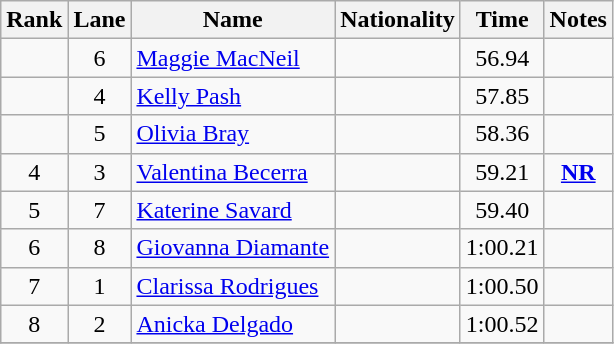<table class="wikitable sortable" style="text-align:center">
<tr>
<th>Rank</th>
<th>Lane</th>
<th>Name</th>
<th>Nationality</th>
<th>Time</th>
<th>Notes</th>
</tr>
<tr>
<td></td>
<td>6</td>
<td align="left"><a href='#'>Maggie MacNeil</a></td>
<td align="left"></td>
<td>56.94</td>
<td></td>
</tr>
<tr>
<td></td>
<td>4</td>
<td align="left"><a href='#'>Kelly Pash</a></td>
<td align="left"></td>
<td>57.85</td>
<td></td>
</tr>
<tr>
<td></td>
<td>5</td>
<td align="left"><a href='#'>Olivia Bray</a></td>
<td align="left"></td>
<td>58.36</td>
<td></td>
</tr>
<tr>
<td>4</td>
<td>3</td>
<td align="left"><a href='#'>Valentina Becerra</a></td>
<td align="left"></td>
<td>59.21</td>
<td><strong><a href='#'>NR</a></strong></td>
</tr>
<tr>
<td>5</td>
<td>7</td>
<td align="left"><a href='#'>Katerine Savard</a></td>
<td align="left"></td>
<td>59.40</td>
<td></td>
</tr>
<tr>
<td>6</td>
<td>8</td>
<td align="left"><a href='#'>Giovanna Diamante</a></td>
<td align="left"></td>
<td>1:00.21</td>
<td></td>
</tr>
<tr>
<td>7</td>
<td>1</td>
<td align="left"><a href='#'>Clarissa Rodrigues</a></td>
<td align="left"></td>
<td>1:00.50</td>
<td></td>
</tr>
<tr>
<td>8</td>
<td>2</td>
<td align="left"><a href='#'>Anicka Delgado</a></td>
<td align="left"></td>
<td>1:00.52</td>
<td></td>
</tr>
<tr>
</tr>
</table>
